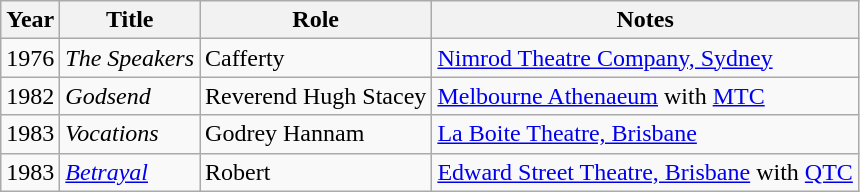<table class=wikitable>
<tr>
<th>Year</th>
<th>Title</th>
<th>Role</th>
<th>Notes</th>
</tr>
<tr>
<td>1976</td>
<td><em>The Speakers</em></td>
<td>Cafferty</td>
<td><a href='#'>Nimrod Theatre Company, Sydney</a></td>
</tr>
<tr>
<td>1982</td>
<td><em>Godsend</em></td>
<td>Reverend Hugh Stacey</td>
<td><a href='#'>Melbourne Athenaeum</a> with <a href='#'>MTC</a></td>
</tr>
<tr>
<td>1983</td>
<td><em>Vocations</em></td>
<td>Godrey Hannam</td>
<td><a href='#'>La Boite Theatre, Brisbane</a></td>
</tr>
<tr>
<td>1983</td>
<td><em><a href='#'>Betrayal</a></em></td>
<td>Robert</td>
<td><a href='#'>Edward Street Theatre, Brisbane</a> with <a href='#'>QTC</a></td>
</tr>
</table>
